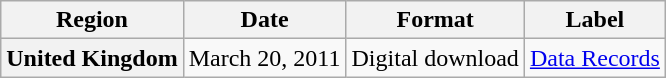<table class="wikitable plainrowheaders">
<tr>
<th scope="col">Region</th>
<th scope="col">Date</th>
<th scope="col">Format</th>
<th scope="col">Label</th>
</tr>
<tr>
<th scope="row">United Kingdom</th>
<td>March 20, 2011</td>
<td>Digital download</td>
<td><a href='#'>Data Records</a></td>
</tr>
</table>
